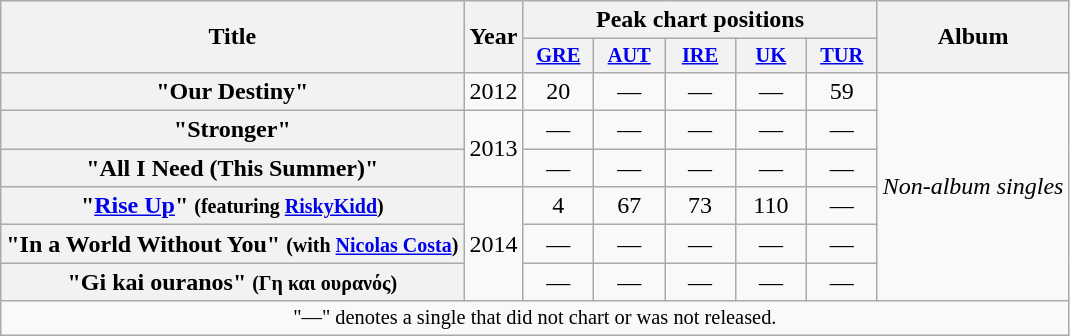<table class="wikitable plainrowheaders" style="text-align:center;">
<tr>
<th scope="col" rowspan="2">Title</th>
<th scope="col" rowspan="2">Year</th>
<th scope="col" colspan="5">Peak chart positions</th>
<th scope="col" rowspan="2">Album</th>
</tr>
<tr>
<th scope="col" style="width:3em;font-size:85%;"><a href='#'>GRE</a></th>
<th scope="col" style="width:3em;font-size:85%;"><a href='#'>AUT</a><br></th>
<th scope="col" style="width:3em;font-size:85%;"><a href='#'>IRE</a><br></th>
<th scope="col" style="width:3em;font-size:85%;"><a href='#'>UK</a><br></th>
<th scope="col" style="width:3em;font-size:85%;"><a href='#'>TUR</a></th>
</tr>
<tr>
<th scope="row">"Our Destiny"</th>
<td>2012</td>
<td>20</td>
<td>—</td>
<td>—</td>
<td>—</td>
<td>59</td>
<td rowspan="6"><em>Non-album singles</em></td>
</tr>
<tr>
<th scope="row">"Stronger"</th>
<td rowspan="2">2013</td>
<td>—</td>
<td>—</td>
<td>—</td>
<td>—</td>
<td>—</td>
</tr>
<tr>
<th scope="row">"All I Need (This Summer)"</th>
<td>—</td>
<td>—</td>
<td>—</td>
<td>—</td>
<td>—</td>
</tr>
<tr>
<th scope="row">"<a href='#'>Rise Up</a>" <small>(featuring <a href='#'>RiskyKidd</a>)</small></th>
<td rowspan="3">2014</td>
<td>4</td>
<td>67</td>
<td>73</td>
<td>110</td>
<td>—</td>
</tr>
<tr>
<th scope="row">"In a World Without You" <small>(with <a href='#'>Nicolas Costa</a>)</small></th>
<td>—</td>
<td>—</td>
<td>—</td>
<td>—</td>
<td>—</td>
</tr>
<tr>
<th scope="row">"Gi kai ouranos" <small>(Γη και ουρανός)</small></th>
<td>—</td>
<td>—</td>
<td>—</td>
<td>—</td>
<td>—</td>
</tr>
<tr>
<td colspan="18" style="font-size:85%">"—" denotes a single that did not chart or was not released.</td>
</tr>
</table>
